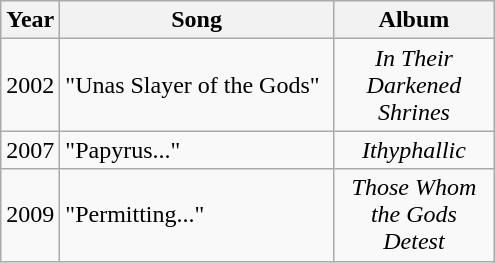<table class="wikitable" border="1">
<tr>
<th>Year</th>
<th width="175">Song</th>
<th width="100">Album</th>
</tr>
<tr>
<td align="center">2002</td>
<td>"Unas Slayer of the Gods"</td>
<td align="center"><em>In Their Darkened Shrines</em></td>
</tr>
<tr>
<td align="center">2007</td>
<td>"Papyrus..."</td>
<td align="center"><em>Ithyphallic</em></td>
</tr>
<tr>
<td align="center">2009</td>
<td>"Permitting..."</td>
<td align="center"><em>Those Whom the Gods Detest</em></td>
</tr>
</table>
